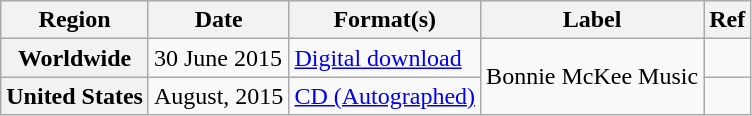<table class="wikitable plainrowheaders">
<tr>
<th scope="col">Region</th>
<th scope="col">Date</th>
<th scope="col">Format(s)</th>
<th scope="col">Label</th>
<th scope="col">Ref</th>
</tr>
<tr>
<th scope="row">Worldwide</th>
<td rowspan="1">30 June 2015</td>
<td rowspan="1"><a href='#'>Digital download</a></td>
<td rowspan="2">Bonnie McKee Music</td>
<td></td>
</tr>
<tr>
<th scope="row">United States</th>
<td rowspan="1">August, 2015</td>
<td rowspan="1"><a href='#'>CD (Autographed)</a></td>
<td></td>
</tr>
</table>
